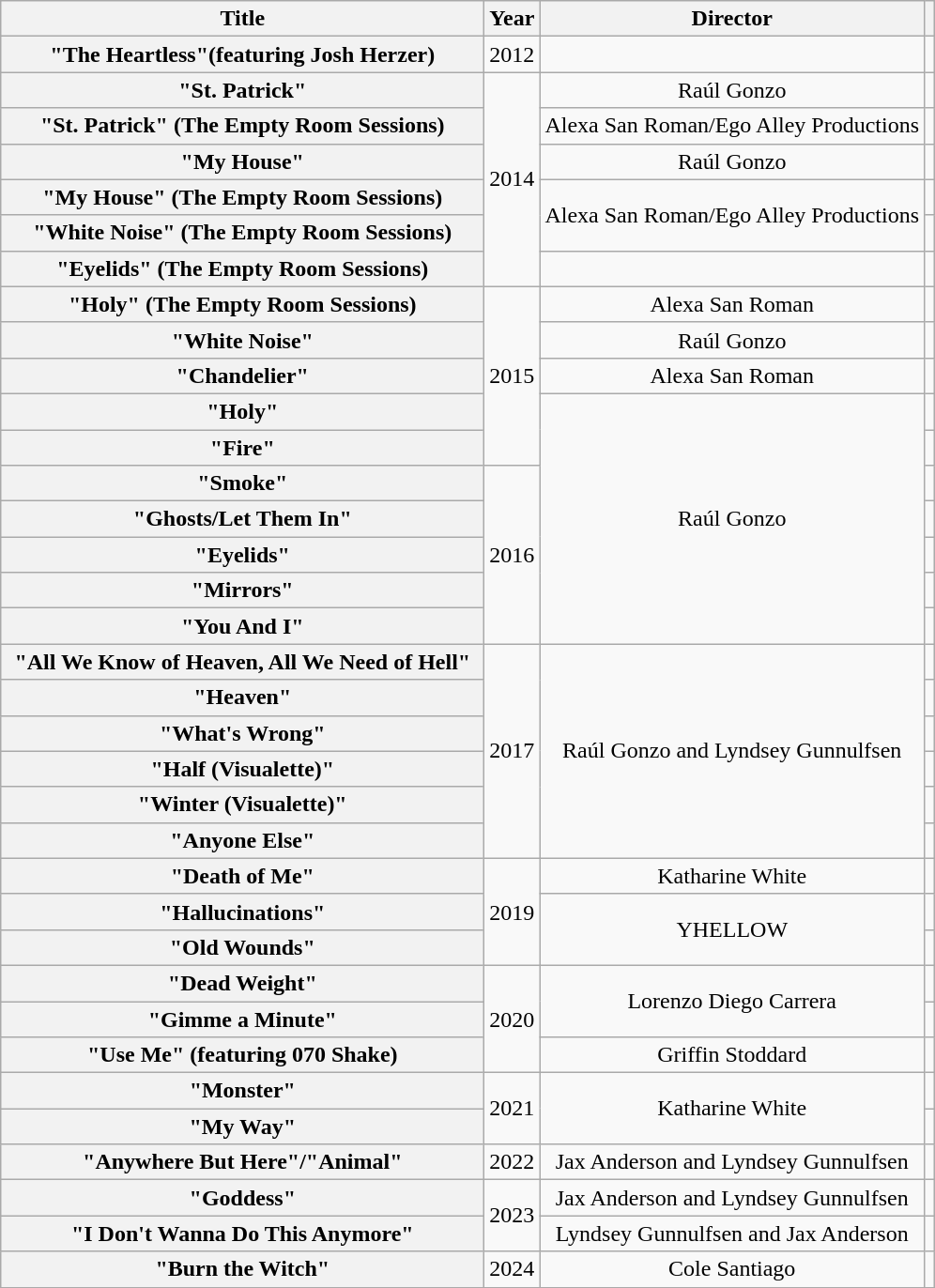<table class="wikitable plainrowheaders" style="text-align:center;">
<tr>
<th scope="col" style="width:21em;">Title</th>
<th scope="col">Year</th>
<th scope="col">Director</th>
<th></th>
</tr>
<tr>
<th scope="row">"The Heartless"(featuring Josh Herzer)</th>
<td>2012</td>
<td></td>
<td></td>
</tr>
<tr>
<th scope="row">"St. Patrick"</th>
<td rowspan=6>2014</td>
<td>Raúl Gonzo</td>
<td></td>
</tr>
<tr>
<th scope="row">"St. Patrick" (The Empty Room Sessions)</th>
<td>Alexa San Roman/Ego Alley Productions</td>
<td></td>
</tr>
<tr>
<th scope="row">"My House"</th>
<td>Raúl Gonzo</td>
<td></td>
</tr>
<tr>
<th scope="row">"My House" (The Empty Room Sessions)</th>
<td rowspan="2">Alexa San Roman/Ego Alley Productions</td>
<td></td>
</tr>
<tr>
<th scope="row">"White Noise" (The Empty Room Sessions)</th>
<td></td>
</tr>
<tr>
<th scope="row">"Eyelids" (The Empty Room Sessions)</th>
<td></td>
<td></td>
</tr>
<tr>
<th scope="row">"Holy" (The Empty Room Sessions)</th>
<td rowspan="5">2015</td>
<td>Alexa San Roman</td>
<td></td>
</tr>
<tr>
<th scope="row">"White Noise"</th>
<td>Raúl Gonzo</td>
<td></td>
</tr>
<tr>
<th scope="row">"Chandelier"</th>
<td>Alexa San Roman</td>
<td></td>
</tr>
<tr>
<th scope="row">"Holy"</th>
<td rowspan="7">Raúl Gonzo</td>
<td></td>
</tr>
<tr>
<th scope="row">"Fire"</th>
<td></td>
</tr>
<tr>
<th scope="row">"Smoke"</th>
<td rowspan="5">2016</td>
<td></td>
</tr>
<tr>
<th scope="row">"Ghosts/Let Them In"</th>
<td></td>
</tr>
<tr>
<th scope="row">"Eyelids"</th>
<td></td>
</tr>
<tr>
<th scope="row">"Mirrors"</th>
<td></td>
</tr>
<tr>
<th scope="row">"You And I"</th>
<td></td>
</tr>
<tr>
<th scope="row">"All We Know of Heaven, All We Need of Hell"</th>
<td rowspan="6">2017</td>
<td rowspan="6">Raúl Gonzo and Lyndsey Gunnulfsen</td>
<td></td>
</tr>
<tr>
<th scope="row">"Heaven"</th>
<td></td>
</tr>
<tr>
<th scope="row">"What's Wrong"</th>
<td></td>
</tr>
<tr>
<th scope="row">"Half (Visualette)"</th>
<td></td>
</tr>
<tr>
<th scope="row">"Winter (Visualette)"</th>
<td></td>
</tr>
<tr>
<th scope="row">"Anyone Else"</th>
<td></td>
</tr>
<tr>
<th scope="row">"Death of Me"</th>
<td rowspan="3">2019</td>
<td>Katharine White</td>
<td></td>
</tr>
<tr>
<th scope="row">"Hallucinations"</th>
<td rowspan="2">YHELLOW</td>
<td></td>
</tr>
<tr>
<th scope="row">"Old Wounds"</th>
<td></td>
</tr>
<tr>
<th scope="row">"Dead Weight"</th>
<td rowspan="3">2020</td>
<td rowspan="2">Lorenzo Diego Carrera</td>
<td></td>
</tr>
<tr>
<th scope="row">"Gimme a Minute"</th>
<td></td>
</tr>
<tr>
<th scope="row">"Use Me" (featuring 070 Shake)</th>
<td>Griffin Stoddard</td>
<td></td>
</tr>
<tr>
<th scope="row">"Monster"</th>
<td rowspan="2">2021</td>
<td rowspan="2">Katharine White</td>
<td></td>
</tr>
<tr>
<th scope="row">"My Way"</th>
<td></td>
</tr>
<tr>
<th scope="row">"Anywhere But Here"/"Animal"</th>
<td>2022</td>
<td>Jax Anderson and Lyndsey Gunnulfsen</td>
<td></td>
</tr>
<tr>
<th scope="row">"Goddess"</th>
<td rowspan="2">2023</td>
<td>Jax Anderson and Lyndsey Gunnulfsen</td>
<td></td>
</tr>
<tr>
<th scope="row">"I Don't Wanna Do This Anymore"</th>
<td>Lyndsey Gunnulfsen and Jax Anderson</td>
<td></td>
</tr>
<tr>
<th scope="row">"Burn the Witch"</th>
<td>2024</td>
<td>Cole Santiago</td>
<td></td>
</tr>
<tr>
</tr>
</table>
